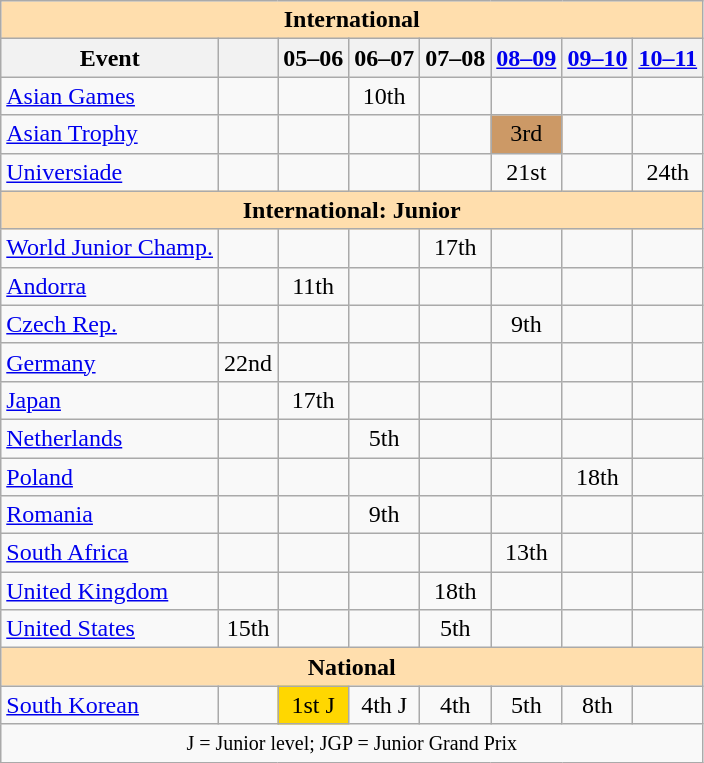<table class="wikitable" style="text-align:center">
<tr>
<th style="background-color: #ffdead; " colspan=8 align=center>International</th>
</tr>
<tr>
<th>Event</th>
<th></th>
<th>05–06</th>
<th>06–07</th>
<th>07–08</th>
<th><a href='#'>08–09</a></th>
<th><a href='#'>09–10</a></th>
<th><a href='#'>10–11</a></th>
</tr>
<tr>
<td align=left><a href='#'>Asian Games</a></td>
<td></td>
<td></td>
<td>10th</td>
<td></td>
<td></td>
<td></td>
<td></td>
</tr>
<tr>
<td align=left><a href='#'>Asian Trophy</a></td>
<td></td>
<td></td>
<td></td>
<td></td>
<td bgcolor=cc9966>3rd</td>
<td></td>
<td></td>
</tr>
<tr>
<td align=left><a href='#'>Universiade</a></td>
<td></td>
<td></td>
<td></td>
<td></td>
<td>21st</td>
<td></td>
<td>24th</td>
</tr>
<tr>
<th style="background-color: #ffdead; " colspan=8 align=center>International: Junior</th>
</tr>
<tr>
<td align=left><a href='#'>World Junior Champ.</a></td>
<td></td>
<td></td>
<td></td>
<td>17th</td>
<td></td>
<td></td>
<td></td>
</tr>
<tr>
<td align=left> <a href='#'>Andorra</a></td>
<td></td>
<td>11th</td>
<td></td>
<td></td>
<td></td>
<td></td>
<td></td>
</tr>
<tr>
<td align=left> <a href='#'>Czech Rep.</a></td>
<td></td>
<td></td>
<td></td>
<td></td>
<td>9th</td>
<td></td>
<td></td>
</tr>
<tr>
<td align=left> <a href='#'>Germany</a></td>
<td>22nd</td>
<td></td>
<td></td>
<td></td>
<td></td>
<td></td>
<td></td>
</tr>
<tr>
<td align=left> <a href='#'>Japan</a></td>
<td></td>
<td>17th</td>
<td></td>
<td></td>
<td></td>
<td></td>
<td></td>
</tr>
<tr>
<td align=left> <a href='#'>Netherlands</a></td>
<td></td>
<td></td>
<td>5th</td>
<td></td>
<td></td>
<td></td>
<td></td>
</tr>
<tr>
<td align=left> <a href='#'>Poland</a></td>
<td></td>
<td></td>
<td></td>
<td></td>
<td></td>
<td>18th</td>
<td></td>
</tr>
<tr>
<td align=left> <a href='#'>Romania</a></td>
<td></td>
<td></td>
<td>9th</td>
<td></td>
<td></td>
<td></td>
<td></td>
</tr>
<tr>
<td align=left> <a href='#'>South Africa</a></td>
<td></td>
<td></td>
<td></td>
<td></td>
<td>13th</td>
<td></td>
<td></td>
</tr>
<tr>
<td align=left> <a href='#'>United Kingdom</a></td>
<td></td>
<td></td>
<td></td>
<td>18th</td>
<td></td>
<td></td>
<td></td>
</tr>
<tr>
<td align=left> <a href='#'>United States</a></td>
<td>15th</td>
<td></td>
<td></td>
<td>5th</td>
<td></td>
<td></td>
<td></td>
</tr>
<tr>
<th style="background-color: #ffdead; " colspan=8 align=center>National</th>
</tr>
<tr>
<td align=left><a href='#'>South Korean</a></td>
<td></td>
<td bgcolor=gold>1st J</td>
<td>4th J</td>
<td>4th</td>
<td>5th</td>
<td>8th</td>
<td></td>
</tr>
<tr>
<td colspan=8 align=center><small> J = Junior level; JGP = Junior Grand Prix </small></td>
</tr>
</table>
